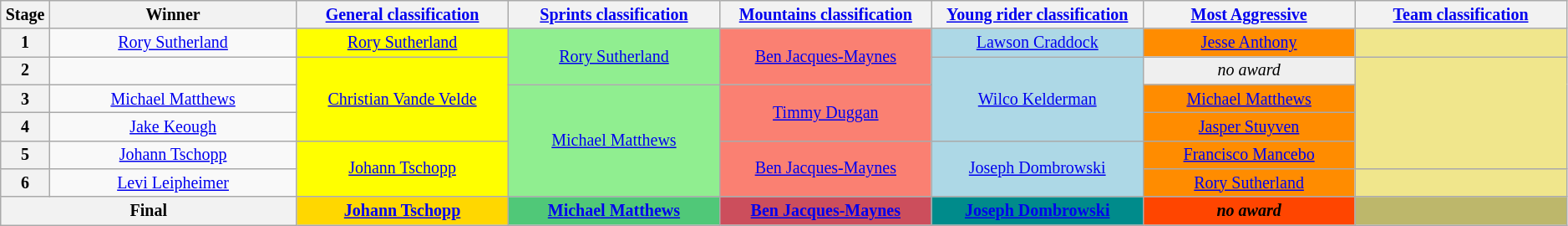<table class="wikitable" style="text-align: center; font-size:smaller;">
<tr>
<th style="width:1%;">Stage</th>
<th style="width:14%;">Winner</th>
<th style="width:12%;"><a href='#'>General classification</a><br></th>
<th style="width:12%;"><a href='#'>Sprints classification</a><br></th>
<th style="width:12%;"><a href='#'>Mountains classification</a><br></th>
<th style="width:12%;"><a href='#'>Young rider classification</a><br></th>
<th style="width:12%;"><a href='#'>Most Aggressive</a><br></th>
<th style="width:12%;"><a href='#'>Team classification</a></th>
</tr>
<tr>
<th>1</th>
<td><a href='#'>Rory Sutherland</a></td>
<td style="background:yellow;"><a href='#'>Rory Sutherland</a></td>
<td style="background:lightgreen;" rowspan=2><a href='#'>Rory Sutherland</a></td>
<td style="background:salmon;" rowspan=2><a href='#'>Ben Jacques-Maynes</a></td>
<td style="background:lightblue;"><a href='#'>Lawson Craddock</a></td>
<td style="background:DarkOrange;"><a href='#'>Jesse Anthony</a></td>
<td style="background:Khaki;"></td>
</tr>
<tr>
<th>2</th>
<td></td>
<td style="background:yellow;" rowspan=3><a href='#'>Christian Vande Velde</a></td>
<td style="background:lightblue;" rowspan=3><a href='#'>Wilco Kelderman</a></td>
<td style="background:#EFEFEF;"><em>no award</em></td>
<td style="background:Khaki;" rowspan=4></td>
</tr>
<tr>
<th>3</th>
<td><a href='#'>Michael Matthews</a></td>
<td style="background:lightgreen;" rowspan=4><a href='#'>Michael Matthews</a></td>
<td style="background:salmon;" rowspan=2><a href='#'>Timmy Duggan</a></td>
<td style="background:DarkOrange;"><a href='#'>Michael Matthews</a></td>
</tr>
<tr>
<th>4</th>
<td><a href='#'>Jake Keough</a></td>
<td style="background:DarkOrange;"><a href='#'>Jasper Stuyven</a></td>
</tr>
<tr>
<th>5</th>
<td><a href='#'>Johann Tschopp</a></td>
<td style="background:yellow;" rowspan=2><a href='#'>Johann Tschopp</a></td>
<td style="background:salmon;" rowspan=2><a href='#'>Ben Jacques-Maynes</a></td>
<td style="background:lightblue;" rowspan=2><a href='#'>Joseph Dombrowski</a></td>
<td style="background:DarkOrange;"><a href='#'>Francisco Mancebo</a></td>
</tr>
<tr>
<th>6</th>
<td><a href='#'>Levi Leipheimer</a></td>
<td style="background:DarkOrange;"><a href='#'>Rory Sutherland</a></td>
<td style="background:Khaki;"></td>
</tr>
<tr>
<th colspan=2><strong>Final</strong></th>
<th style="background:gold;"><a href='#'>Johann Tschopp</a></th>
<th style="background:#50c878;"><a href='#'>Michael Matthews</a></th>
<th style="background:#cc4e5c;"><a href='#'>Ben Jacques-Maynes</a></th>
<th style="background:DarkCyan;"><a href='#'>Joseph Dombrowski</a></th>
<th style="background:#FF4500;"><em>no award</em></th>
<th style="background:DarkKhaki;"></th>
</tr>
</table>
